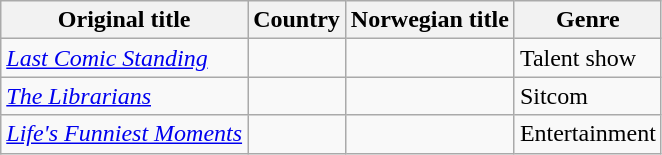<table class="wikitable">
<tr>
<th>Original title</th>
<th>Country</th>
<th>Norwegian title</th>
<th>Genre</th>
</tr>
<tr>
<td><em><a href='#'>Last Comic Standing</a></em></td>
<td></td>
<td></td>
<td>Talent show</td>
</tr>
<tr>
<td><em><a href='#'>The Librarians</a></em></td>
<td></td>
<td></td>
<td>Sitcom</td>
</tr>
<tr>
<td><em><a href='#'>Life's Funniest Moments</a></em></td>
<td></td>
<td></td>
<td>Entertainment</td>
</tr>
</table>
